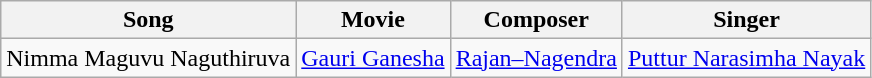<table class="wikitable">
<tr>
<th>Song</th>
<th>Movie</th>
<th>Composer</th>
<th>Singer</th>
</tr>
<tr>
<td>Nimma Maguvu Naguthiruva</td>
<td><a href='#'>Gauri Ganesha</a></td>
<td><a href='#'>Rajan–Nagendra</a></td>
<td><a href='#'>Puttur Narasimha Nayak</a></td>
</tr>
</table>
